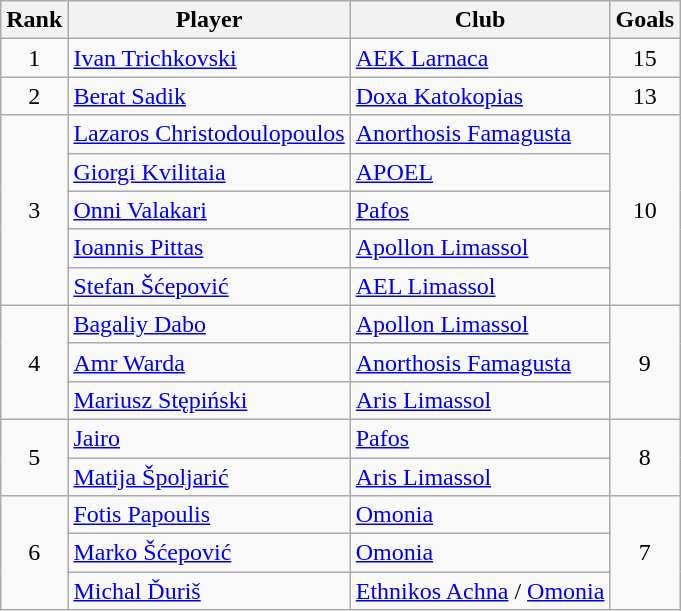<table class="wikitable" style="text-align:center">
<tr>
<th>Rank</th>
<th>Player</th>
<th>Club</th>
<th>Goals</th>
</tr>
<tr>
<td>1</td>
<td align="left"> <a href='#'>Ivan Trichkovski</a></td>
<td align="left"><a href='#'>AEK Larnaca</a></td>
<td>15</td>
</tr>
<tr>
<td>2</td>
<td align="left"> <a href='#'>Berat Sadik</a></td>
<td align="left"><a href='#'>Doxa Katokopias</a></td>
<td>13</td>
</tr>
<tr>
<td rowspan="5">3</td>
<td align="left"> <a href='#'>Lazaros Christodoulopoulos</a></td>
<td align="left"><a href='#'>Anorthosis Famagusta</a></td>
<td rowspan="5">10</td>
</tr>
<tr>
<td align="left"> <a href='#'>Giorgi Kvilitaia</a></td>
<td align="left"><a href='#'>APOEL</a></td>
</tr>
<tr>
<td align="left"> <a href='#'>Onni Valakari</a></td>
<td align="left"><a href='#'>Pafos</a></td>
</tr>
<tr>
<td align="left"> <a href='#'>Ioannis Pittas</a></td>
<td align="left"><a href='#'>Apollon Limassol</a></td>
</tr>
<tr>
<td align="left"> <a href='#'>Stefan Šćepović</a></td>
<td align="left"><a href='#'>AEL Limassol</a></td>
</tr>
<tr>
<td rowspan="3">4</td>
<td align="left"> <a href='#'>Bagaliy Dabo</a></td>
<td align="left"><a href='#'>Apollon Limassol</a></td>
<td rowspan="3">9</td>
</tr>
<tr>
<td align="left"> <a href='#'>Amr Warda</a></td>
<td align="left"><a href='#'>Anorthosis Famagusta</a></td>
</tr>
<tr>
<td align="left"> <a href='#'>Mariusz Stępiński</a></td>
<td align="left"><a href='#'>Aris Limassol</a></td>
</tr>
<tr>
<td rowspan="2">5</td>
<td align="left"> <a href='#'>Jairo</a></td>
<td align="left"><a href='#'>Pafos</a></td>
<td rowspan="2">8</td>
</tr>
<tr>
<td align="left"> <a href='#'>Matija Špoljarić</a></td>
<td align="left"><a href='#'>Aris Limassol</a></td>
</tr>
<tr>
<td rowspan="3">6</td>
<td align="left"> <a href='#'>Fotis Papoulis</a></td>
<td align="left"><a href='#'>Omonia</a></td>
<td rowspan="3">7</td>
</tr>
<tr>
<td align="left"> <a href='#'>Marko Šćepović</a></td>
<td align="left"><a href='#'>Omonia</a></td>
</tr>
<tr>
<td align="left"> <a href='#'>Michal Ďuriš</a></td>
<td align="left"><a href='#'>Ethnikos Achna</a> / <a href='#'>Omonia</a></td>
</tr>
</table>
